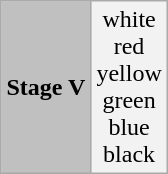<table class="wikitable" style="font-weight:bold; float:right">
<tr>
<th style="background-color:#c0c0c0;">Stage V</th>
<th style="font-weight:normal;">white<br>red<br>yellow<br>green<br>blue<br>black</th>
</tr>
</table>
